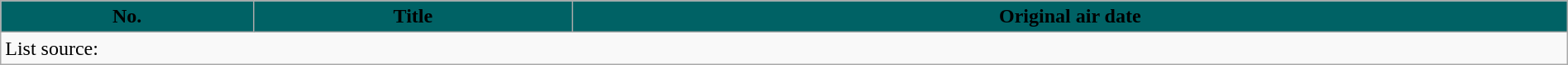<table class="wikitable plainrowheaders"  style="width:100%; margin-right:0;">
<tr>
<th style="background-color: #006265; color: #000000;">No.</th>
<th style="background-color: #006265; color: #000000;">Title</th>
<th style="background-color: #006265; color: #000000;">Original air date<br>











</th>
</tr>
<tr>
<td colspan=3>List source:</td>
</tr>
</table>
